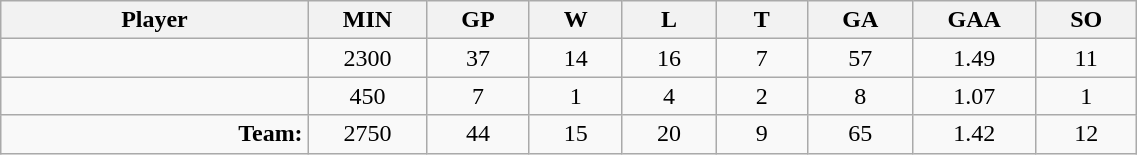<table class="wikitable sortable" width="60%">
<tr>
<th bgcolor="#DDDDFF" width="10%">Player</th>
<th width="3%" bgcolor="#DDDDFF" title="Minutes played">MIN</th>
<th width="3%" bgcolor="#DDDDFF" title="Games played in">GP</th>
<th width="3%" bgcolor="#DDDDFF" title="Games played in">W</th>
<th width="3%" bgcolor="#DDDDFF"title="Games played in">L</th>
<th width="3%" bgcolor="#DDDDFF" title="Ties">T</th>
<th width="3%" bgcolor="#DDDDFF" title="Goals against">GA</th>
<th width="3%" bgcolor="#DDDDFF" title="Goals against average">GAA</th>
<th width="3%" bgcolor="#DDDDFF"title="Shut-outs">SO</th>
</tr>
<tr align="center">
<td align="right"></td>
<td>2300</td>
<td>37</td>
<td>14</td>
<td>16</td>
<td>7</td>
<td>57</td>
<td>1.49</td>
<td>11</td>
</tr>
<tr align="center">
<td align="right"></td>
<td>450</td>
<td>7</td>
<td>1</td>
<td>4</td>
<td>2</td>
<td>8</td>
<td>1.07</td>
<td>1</td>
</tr>
<tr align="center">
<td align="right"><strong>Team:</strong></td>
<td>2750</td>
<td>44</td>
<td>15</td>
<td>20</td>
<td>9</td>
<td>65</td>
<td>1.42</td>
<td>12</td>
</tr>
</table>
